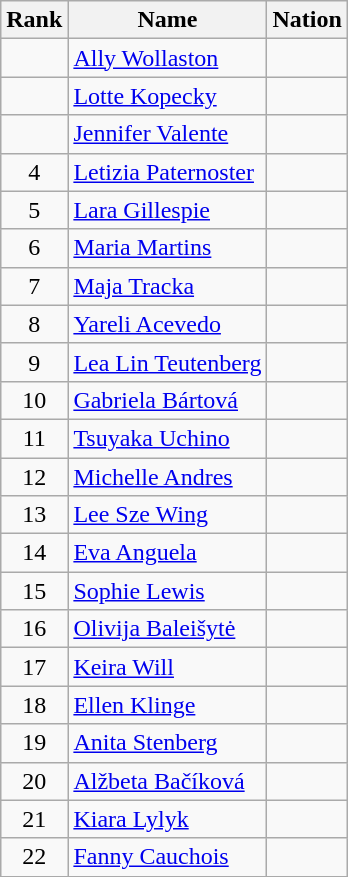<table class="wikitable sortable" style="text-align:center">
<tr>
<th>Rank</th>
<th>Name</th>
<th>Nation</th>
</tr>
<tr>
<td></td>
<td align=left><a href='#'>Ally Wollaston</a></td>
<td align=left></td>
</tr>
<tr>
<td></td>
<td align=left><a href='#'>Lotte Kopecky</a></td>
<td align=left></td>
</tr>
<tr>
<td></td>
<td align=left><a href='#'>Jennifer Valente</a></td>
<td align=left></td>
</tr>
<tr>
<td>4</td>
<td align=left><a href='#'>Letizia Paternoster</a></td>
<td align=left></td>
</tr>
<tr>
<td>5</td>
<td align=left><a href='#'>Lara Gillespie</a></td>
<td align=left></td>
</tr>
<tr>
<td>6</td>
<td align=left><a href='#'>Maria Martins</a></td>
<td align=left></td>
</tr>
<tr>
<td>7</td>
<td align=left><a href='#'>Maja Tracka</a></td>
<td align=left></td>
</tr>
<tr>
<td>8</td>
<td align=left><a href='#'>Yareli Acevedo</a></td>
<td align=left></td>
</tr>
<tr>
<td>9</td>
<td align=left><a href='#'>Lea Lin Teutenberg</a></td>
<td align=left></td>
</tr>
<tr>
<td>10</td>
<td align=left><a href='#'>Gabriela Bártová</a></td>
<td align=left></td>
</tr>
<tr>
<td>11</td>
<td align=left><a href='#'>Tsuyaka Uchino</a></td>
<td align=left></td>
</tr>
<tr>
<td>12</td>
<td align=left><a href='#'>Michelle Andres</a></td>
<td align=left></td>
</tr>
<tr>
<td>13</td>
<td align=left><a href='#'>Lee Sze Wing</a></td>
<td align=left></td>
</tr>
<tr>
<td>14</td>
<td align=left><a href='#'>Eva Anguela</a></td>
<td align=left></td>
</tr>
<tr>
<td>15</td>
<td align=left><a href='#'>Sophie Lewis</a></td>
<td align=left></td>
</tr>
<tr>
<td>16</td>
<td align=left><a href='#'>Olivija Baleišytė</a></td>
<td align=left></td>
</tr>
<tr>
<td>17</td>
<td align=left><a href='#'>Keira Will</a></td>
<td align=left></td>
</tr>
<tr>
<td>18</td>
<td align=left><a href='#'>Ellen Klinge</a></td>
<td align=left></td>
</tr>
<tr>
<td>19</td>
<td align=left><a href='#'>Anita Stenberg</a></td>
<td align=left></td>
</tr>
<tr>
<td>20</td>
<td align=left><a href='#'>Alžbeta Bačíková</a></td>
<td align=left></td>
</tr>
<tr>
<td>21</td>
<td align=left><a href='#'>Kiara Lylyk</a></td>
<td align=left></td>
</tr>
<tr>
<td>22</td>
<td align=left><a href='#'>Fanny Cauchois</a></td>
<td align=left></td>
</tr>
</table>
